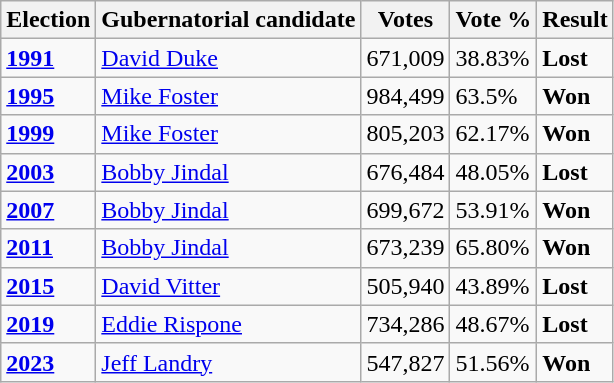<table class="wikitable">
<tr>
<th>Election</th>
<th>Gubernatorial candidate</th>
<th>Votes</th>
<th>Vote %</th>
<th>Result</th>
</tr>
<tr>
<td><strong><a href='#'>1991</a></strong></td>
<td><a href='#'>David Duke</a></td>
<td>671,009</td>
<td>38.83%</td>
<td><strong>Lost</strong> </td>
</tr>
<tr>
<td><strong><a href='#'>1995</a></strong></td>
<td><a href='#'>Mike Foster</a></td>
<td>984,499</td>
<td>63.5%</td>
<td><strong>Won</strong> </td>
</tr>
<tr>
<td><strong><a href='#'>1999</a></strong></td>
<td><a href='#'>Mike Foster</a></td>
<td>805,203</td>
<td>62.17%</td>
<td><strong>Won</strong> </td>
</tr>
<tr>
<td><strong><a href='#'>2003</a></strong></td>
<td><a href='#'>Bobby Jindal</a></td>
<td>676,484</td>
<td>48.05%</td>
<td><strong>Lost</strong> </td>
</tr>
<tr>
<td><strong><a href='#'>2007</a></strong></td>
<td><a href='#'>Bobby Jindal</a></td>
<td>699,672</td>
<td>53.91%</td>
<td><strong>Won</strong> </td>
</tr>
<tr>
<td><strong><a href='#'>2011</a></strong></td>
<td><a href='#'>Bobby Jindal</a></td>
<td>673,239</td>
<td>65.80%</td>
<td><strong>Won</strong> </td>
</tr>
<tr>
<td><strong><a href='#'>2015</a></strong></td>
<td><a href='#'>David Vitter</a></td>
<td>505,940</td>
<td>43.89%</td>
<td><strong>Lost</strong> </td>
</tr>
<tr>
<td><strong><a href='#'>2019</a></strong></td>
<td><a href='#'>Eddie Rispone</a></td>
<td>734,286</td>
<td>48.67%</td>
<td><strong>Lost</strong> </td>
</tr>
<tr>
<td><strong><a href='#'>2023</a></strong></td>
<td><a href='#'>Jeff Landry</a></td>
<td>547,827</td>
<td>51.56%</td>
<td><strong>Won</strong> </td>
</tr>
</table>
